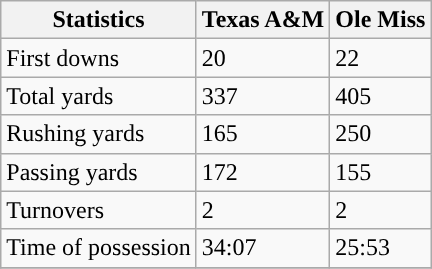<table class="wikitable" style="float: left;">
<tr>
<th>Statistics</th>
<th>Texas A&M</th>
<th>Ole Miss</th>
</tr>
<tr>
<td>First downs</td>
<td>20</td>
<td>22</td>
</tr>
<tr>
<td>Total yards</td>
<td>337</td>
<td>405</td>
</tr>
<tr>
<td>Rushing yards</td>
<td>165</td>
<td>250</td>
</tr>
<tr>
<td>Passing yards</td>
<td>172</td>
<td>155</td>
</tr>
<tr>
<td>Turnovers</td>
<td>2</td>
<td>2</td>
</tr>
<tr>
<td>Time of possession</td>
<td>34:07</td>
<td>25:53</td>
</tr>
<tr>
</tr>
</table>
